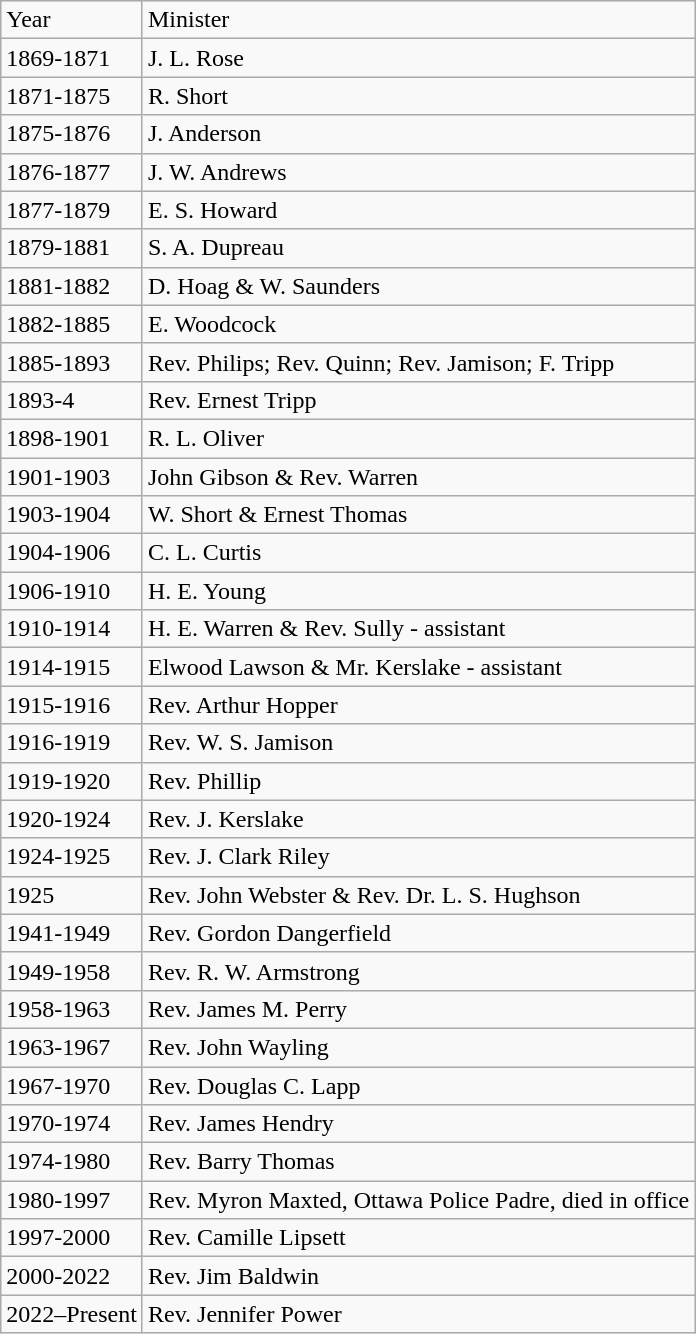<table class="wikitable">
<tr>
<td>Year</td>
<td>Minister</td>
</tr>
<tr>
<td>1869-1871</td>
<td>J. L. Rose</td>
</tr>
<tr>
<td>1871-1875</td>
<td>R. Short</td>
</tr>
<tr>
<td>1875-1876</td>
<td>J. Anderson</td>
</tr>
<tr>
<td>1876-1877</td>
<td>J. W. Andrews</td>
</tr>
<tr>
<td>1877-1879</td>
<td>E. S. Howard</td>
</tr>
<tr>
<td>1879-1881</td>
<td>S. A. Dupreau</td>
</tr>
<tr>
<td>1881-1882</td>
<td>D. Hoag & W. Saunders</td>
</tr>
<tr>
<td>1882-1885</td>
<td>E. Woodcock</td>
</tr>
<tr>
<td>1885-1893</td>
<td>Rev. Philips; Rev. Quinn; Rev. Jamison; F. Tripp</td>
</tr>
<tr>
<td>1893-4</td>
<td>Rev. Ernest Tripp</td>
</tr>
<tr>
<td>1898-1901</td>
<td>R. L. Oliver</td>
</tr>
<tr>
<td>1901-1903</td>
<td>John Gibson & Rev. Warren</td>
</tr>
<tr>
<td>1903-1904</td>
<td>W. Short & Ernest Thomas</td>
</tr>
<tr>
<td>1904-1906</td>
<td>C. L. Curtis</td>
</tr>
<tr>
<td>1906-1910</td>
<td>H. E. Young</td>
</tr>
<tr>
<td>1910-1914</td>
<td>H. E. Warren & Rev. Sully - assistant</td>
</tr>
<tr>
<td>1914-1915</td>
<td>Elwood Lawson & Mr. Kerslake - assistant</td>
</tr>
<tr>
<td>1915-1916</td>
<td>Rev. Arthur Hopper</td>
</tr>
<tr>
<td>1916-1919</td>
<td>Rev. W. S. Jamison</td>
</tr>
<tr>
<td>1919-1920</td>
<td>Rev. Phillip</td>
</tr>
<tr>
<td>1920-1924</td>
<td>Rev. J. Kerslake</td>
</tr>
<tr>
<td>1924-1925</td>
<td>Rev. J. Clark Riley</td>
</tr>
<tr>
<td>1925</td>
<td>Rev. John Webster & Rev. Dr. L. S. Hughson</td>
</tr>
<tr>
<td>1941-1949</td>
<td>Rev. Gordon Dangerfield</td>
</tr>
<tr>
<td>1949-1958</td>
<td>Rev. R. W. Armstrong</td>
</tr>
<tr>
<td>1958-1963</td>
<td>Rev. James M. Perry</td>
</tr>
<tr>
<td>1963-1967</td>
<td>Rev. John Wayling</td>
</tr>
<tr>
<td>1967-1970</td>
<td>Rev. Douglas C. Lapp</td>
</tr>
<tr>
<td>1970-1974</td>
<td>Rev. James Hendry</td>
</tr>
<tr>
<td>1974-1980</td>
<td>Rev. Barry Thomas</td>
</tr>
<tr>
<td>1980-1997</td>
<td>Rev. Myron Maxted, Ottawa Police Padre, died in office</td>
</tr>
<tr>
<td>1997-2000</td>
<td>Rev. Camille Lipsett</td>
</tr>
<tr>
<td>2000-2022</td>
<td>Rev. Jim Baldwin</td>
</tr>
<tr>
<td>2022–Present</td>
<td>Rev. Jennifer Power</td>
</tr>
</table>
